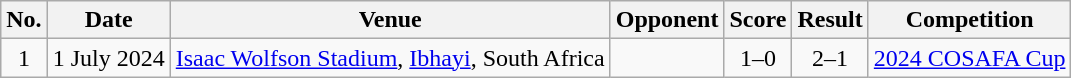<table class="wikitable">
<tr>
<th>No.</th>
<th>Date</th>
<th>Venue</th>
<th>Opponent</th>
<th>Score</th>
<th>Result</th>
<th>Competition</th>
</tr>
<tr>
<td align=center>1</td>
<td align=center>1 July 2024</td>
<td align=center><a href='#'>Isaac Wolfson Stadium</a>, <a href='#'>Ibhayi</a>, South Africa</td>
<td></td>
<td align=center>1–0</td>
<td align=center>2–1</td>
<td><a href='#'>2024 COSAFA Cup</a></td>
</tr>
</table>
